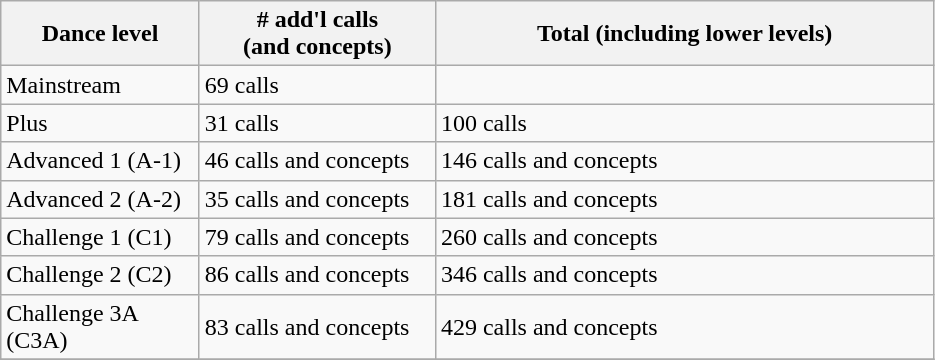<table class="wikitable">
<tr>
<th width=125px>Dance level</th>
<th width=150px># add'l calls<br>(and concepts)</th>
<th width=325px>Total (including lower levels)</th>
</tr>
<tr>
<td>Mainstream</td>
<td>69 calls</td>
<td></td>
</tr>
<tr>
<td>Plus</td>
<td>31 calls</td>
<td>100 calls</td>
</tr>
<tr>
<td>Advanced 1 (A-1)</td>
<td>46 calls and concepts</td>
<td>146 calls and concepts</td>
</tr>
<tr>
<td>Advanced 2 (A-2)</td>
<td>35 calls and concepts</td>
<td>181 calls and concepts</td>
</tr>
<tr>
<td>Challenge 1 (C1)</td>
<td>79 calls and concepts</td>
<td>260 calls and concepts</td>
</tr>
<tr>
<td>Challenge 2 (C2)</td>
<td>86 calls and concepts</td>
<td>346 calls and concepts</td>
</tr>
<tr>
<td>Challenge 3A (C3A)</td>
<td>83 calls and concepts</td>
<td>429 calls and concepts</td>
</tr>
<tr>
</tr>
</table>
